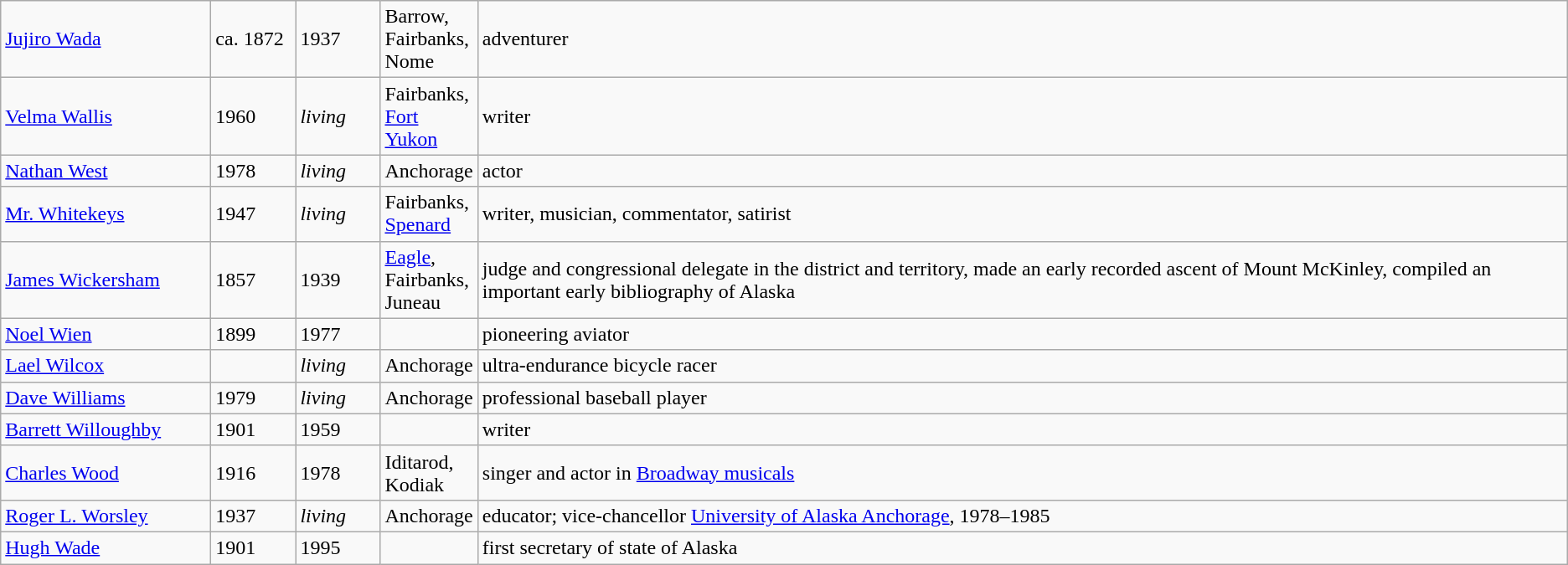<table class="wikitable">
<tr>
<td width="160pt"><a href='#'>Jujiro Wada</a></td>
<td width="60pt">ca. 1872</td>
<td width="60pt">1937</td>
<td>Barrow, Fairbanks, Nome</td>
<td>adventurer</td>
</tr>
<tr>
<td width="160pt"><a href='#'>Velma Wallis</a></td>
<td width="60pt">1960</td>
<td width="60pt"><em>living</em></td>
<td>Fairbanks, <a href='#'>Fort Yukon</a></td>
<td>writer</td>
</tr>
<tr>
<td width="160pt"><a href='#'>Nathan West</a></td>
<td width="60pt">1978</td>
<td width="60pt"><em>living</em></td>
<td>Anchorage</td>
<td>actor</td>
</tr>
<tr>
<td width="160pt"><a href='#'>Mr. Whitekeys</a></td>
<td width="60pt">1947</td>
<td width="60pt"><em>living</em></td>
<td>Fairbanks, <a href='#'>Spenard</a></td>
<td>writer, musician, commentator, satirist</td>
</tr>
<tr>
<td width="160pt"><a href='#'>James Wickersham</a></td>
<td width="60pt">1857</td>
<td width="60pt">1939</td>
<td><a href='#'>Eagle</a>, Fairbanks, Juneau</td>
<td>judge and congressional delegate in the district and territory, made an early recorded ascent of Mount McKinley, compiled an important early bibliography of Alaska</td>
</tr>
<tr>
<td width="160pt"><a href='#'>Noel Wien</a></td>
<td width="60pt">1899</td>
<td width="60pt">1977</td>
<td></td>
<td>pioneering aviator</td>
</tr>
<tr>
<td width="160pt"><a href='#'>Lael Wilcox</a></td>
<td width="60pt"></td>
<td width="60pt"><em>living</em></td>
<td>Anchorage</td>
<td>ultra-endurance bicycle racer</td>
</tr>
<tr>
<td width="160pt"><a href='#'>Dave Williams</a></td>
<td width="60pt">1979</td>
<td width="60pt"><em>living</em></td>
<td>Anchorage</td>
<td>professional baseball player</td>
</tr>
<tr>
<td width="160pt"><a href='#'>Barrett Willoughby</a></td>
<td width="60pt">1901</td>
<td width="60pt">1959</td>
<td></td>
<td>writer</td>
</tr>
<tr>
<td width="160pt"><a href='#'>Charles Wood</a></td>
<td width="60pt">1916</td>
<td width="60pt">1978</td>
<td>Iditarod, Kodiak</td>
<td>singer and actor in <a href='#'>Broadway musicals</a></td>
</tr>
<tr>
<td width="160pt"><a href='#'>Roger L. Worsley</a></td>
<td width="60pt">1937</td>
<td width="60pt"><em>living</em></td>
<td width="60pt">Anchorage</td>
<td>educator; vice-chancellor <a href='#'>University of Alaska Anchorage</a>, 1978–1985</td>
</tr>
<tr>
<td width="160pt"><a href='#'>Hugh Wade</a></td>
<td width="60pt">1901</td>
<td width="60pt">1995</td>
<td></td>
<td>first secretary of state of Alaska</td>
</tr>
</table>
